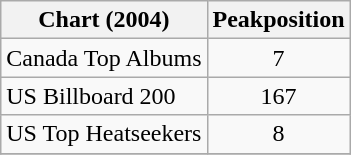<table class="wikitable sortable">
<tr>
<th>Chart (2004)</th>
<th>Peakposition</th>
</tr>
<tr>
<td>Canada Top Albums</td>
<td align="center">7</td>
</tr>
<tr>
<td>US Billboard 200</td>
<td align="center">167</td>
</tr>
<tr>
<td>US Top Heatseekers</td>
<td align="center">8</td>
</tr>
<tr>
</tr>
</table>
